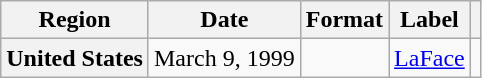<table class="wikitable plainrowheaders">
<tr>
<th scope="col">Region</th>
<th scope="col">Date</th>
<th scope="col">Format</th>
<th scope="col">Label</th>
<th scope="col"></th>
</tr>
<tr>
<th scope="row">United States</th>
<td rowspan="1">March 9, 1999</td>
<td rowspan="1"></td>
<td rowspan="1"><a href='#'>LaFace</a></td>
<td align="center"></td>
</tr>
</table>
